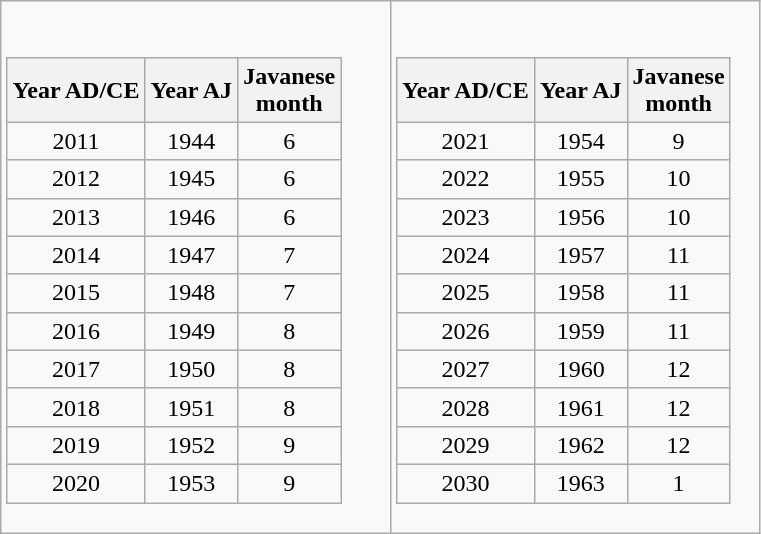<table class="wikitable" style="border:none;" cellspacing="0" cellpadding="0">
<tr style="vertical-align:top;">
<td style="padding-right:1.0em;"><br><table class="wikitable" style="text-align:center;">
<tr>
<th>Year AD/CE</th>
<th>Year AJ</th>
<th style="line-height:1.1em;">Javanese<br>month</th>
</tr>
<tr>
<td>2011</td>
<td>1944</td>
<td>6 </tr></td>
<td>2012</td>
<td>1945</td>
<td>6 </tr></td>
<td>2013</td>
<td>1946</td>
<td>6 </tr></td>
<td>2014</td>
<td>1947</td>
<td>7 </tr></td>
<td>2015</td>
<td>1948</td>
<td>7 </tr></td>
<td>2016</td>
<td>1949</td>
<td>8 </tr></td>
<td>2017</td>
<td>1950</td>
<td>8 </tr></td>
<td>2018</td>
<td>1951</td>
<td>8 </tr></td>
<td>2019</td>
<td>1952</td>
<td>9 </tr></td>
<td>2020</td>
<td>1953</td>
<td>9 </tr></td>
</tr>
</table>
</td>
<td><br><table class="wikitable" style="text-align:center;">
<tr>
<th>Year AD/CE</th>
<th>Year AJ</th>
<th style="line-height:1.1em;">Javanese<br>month</th>
</tr>
<tr>
<td>2021</td>
<td>1954</td>
<td>9 </tr></td>
<td>2022</td>
<td>1955</td>
<td>10 </tr></td>
<td>2023</td>
<td>1956</td>
<td>10 </tr></td>
<td>2024</td>
<td>1957</td>
<td>11 </tr></td>
<td>2025</td>
<td>1958</td>
<td>11 </tr></td>
<td>2026</td>
<td>1959</td>
<td>11 </tr></td>
<td>2027</td>
<td>1960</td>
<td>12 </tr></td>
<td>2028</td>
<td>1961</td>
<td>12 </tr></td>
<td>2029</td>
<td>1962</td>
<td>12 </tr></td>
</tr>
<tr>
<td>2030</td>
<td>1963</td>
<td>1</td>
</tr>
</table>
</td>
</tr>
</table>
